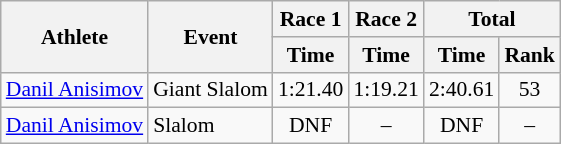<table class="wikitable" style="font-size:90%">
<tr>
<th rowspan="2">Athlete</th>
<th rowspan="2">Event</th>
<th>Race 1</th>
<th>Race 2</th>
<th colspan="2">Total</th>
</tr>
<tr>
<th>Time</th>
<th>Time</th>
<th>Time</th>
<th>Rank</th>
</tr>
<tr>
<td><a href='#'>Danil Anisimov</a></td>
<td>Giant Slalom</td>
<td align="center">1:21.40</td>
<td align="center">1:19.21</td>
<td align="center">2:40.61</td>
<td align="center">53</td>
</tr>
<tr>
<td><a href='#'>Danil Anisimov</a></td>
<td>Slalom</td>
<td align="center">DNF</td>
<td align="center">–</td>
<td align="center">DNF</td>
<td align="center">–</td>
</tr>
</table>
